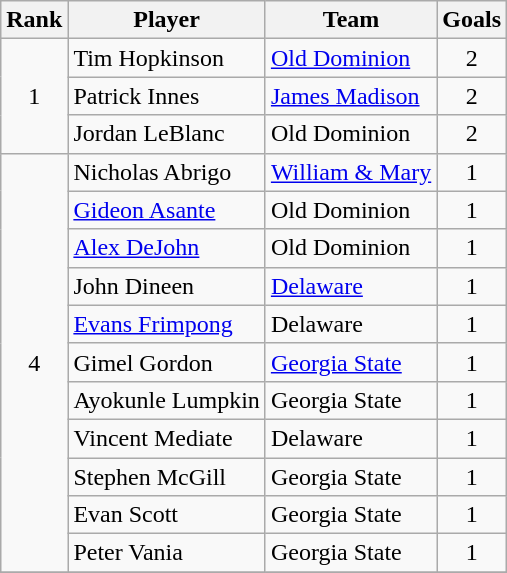<table class="wikitable" style="text-align:center">
<tr>
<th>Rank</th>
<th>Player</th>
<th>Team</th>
<th>Goals</th>
</tr>
<tr>
<td rowspan="3" align=center>1</td>
<td align="left"> Tim Hopkinson</td>
<td align="left"><a href='#'>Old Dominion</a></td>
<td style="text-align:center;">2</td>
</tr>
<tr>
<td align="left"> Patrick Innes</td>
<td align="left"><a href='#'>James Madison</a></td>
<td style="text-align:center;">2</td>
</tr>
<tr>
<td align="left"> Jordan LeBlanc</td>
<td align="left">Old Dominion</td>
<td style="text-align:center;">2</td>
</tr>
<tr>
<td rowspan="11" align=center>4</td>
<td align="left"> Nicholas Abrigo</td>
<td align="left"><a href='#'>William & Mary</a></td>
<td style="text-align:center;">1</td>
</tr>
<tr>
<td align="left"> <a href='#'>Gideon Asante</a></td>
<td align="left">Old Dominion</td>
<td style="text-align:center;">1</td>
</tr>
<tr>
<td align="left"> <a href='#'>Alex DeJohn</a></td>
<td align="left">Old Dominion</td>
<td style="text-align:center;">1</td>
</tr>
<tr>
<td align="left"> John Dineen</td>
<td align="left"><a href='#'>Delaware</a></td>
<td style="text-align:center;">1</td>
</tr>
<tr>
<td align="left"> <a href='#'>Evans Frimpong</a></td>
<td align="left">Delaware</td>
<td style="text-align:center;">1</td>
</tr>
<tr>
<td align="left"> Gimel Gordon</td>
<td align="left"><a href='#'>Georgia State</a></td>
<td style="text-align:center;">1</td>
</tr>
<tr>
<td align="left"> Ayokunle Lumpkin</td>
<td align="left">Georgia State</td>
<td style="text-align:center;">1</td>
</tr>
<tr>
<td align="left"> Vincent Mediate</td>
<td align="left">Delaware</td>
<td style="text-align:center;">1</td>
</tr>
<tr>
<td align="left"> Stephen McGill</td>
<td align="left">Georgia State</td>
<td style="text-align:center;">1</td>
</tr>
<tr>
<td align="left"> Evan Scott</td>
<td align="left">Georgia State</td>
<td style="text-align:center;">1</td>
</tr>
<tr>
<td align="left"> Peter Vania</td>
<td align="left">Georgia State</td>
<td style="text-align:center;">1</td>
</tr>
<tr>
</tr>
</table>
